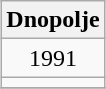<table class="wikitable" style="margin: 0.5em auto; text-align: center;">
<tr>
<th colspan="1">Dnopolje</th>
</tr>
<tr>
<td>1991</td>
</tr>
<tr>
<td></td>
</tr>
<tr>
</tr>
</table>
